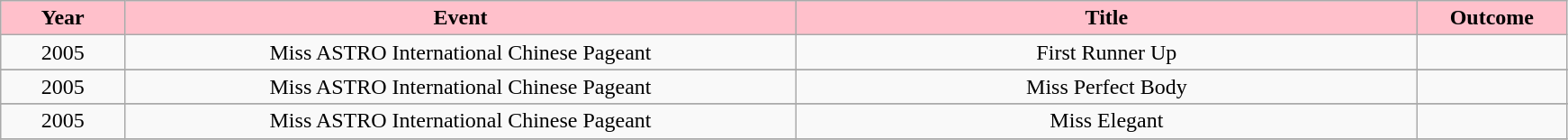<table class="wikitable">
<tr style="background:pink; color:black" align="center">
<td style="width:5%"><strong>Year</strong></td>
<td style="width:27%"><strong>Event</strong></td>
<td style="width:25%"><strong>Title</strong></td>
<td style="width: 6%"><strong>Outcome</strong></td>
</tr>
<tr align=center>
<td>2005</td>
<td>Miss ASTRO International Chinese Pageant</td>
<td>First Runner Up</td>
<td></td>
</tr>
<tr>
</tr>
<tr align=center>
<td>2005</td>
<td>Miss ASTRO International Chinese Pageant</td>
<td>Miss Perfect Body</td>
<td></td>
</tr>
<tr>
</tr>
<tr align=center>
<td>2005</td>
<td>Miss ASTRO International Chinese Pageant</td>
<td>Miss Elegant</td>
<td></td>
</tr>
<tr>
</tr>
</table>
